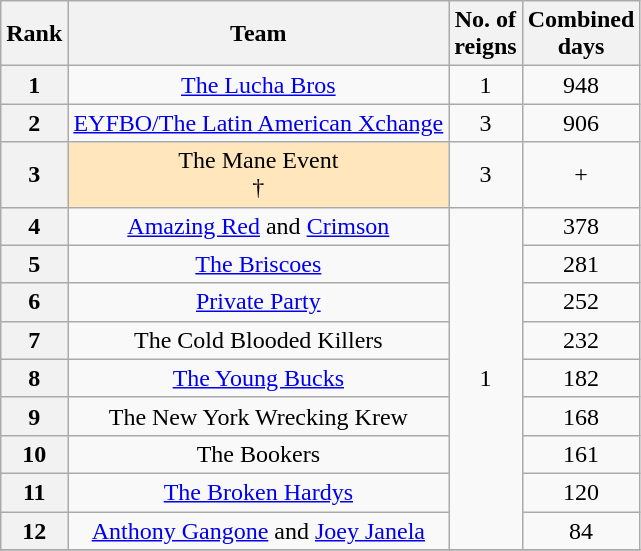<table class="wikitable sortable" style="text-align: center">
<tr>
<th>Rank</th>
<th>Team</th>
<th>No. of<br>reigns</th>
<th data-sort-type="number">Combined<br>days</th>
</tr>
<tr>
<th>1</th>
<td><a href='#'>The Lucha Bros</a><br></td>
<td>1</td>
<td>948</td>
</tr>
<tr>
<th>2</th>
<td><a href='#'>EYFBO/The Latin American Xchange</a><br></td>
<td>3</td>
<td>906</td>
</tr>
<tr>
<th>3</th>
<td style="background-color: #ffe6bd">The Mane Event<br> †</td>
<td>3</td>
<td>+</td>
</tr>
<tr>
<th>4</th>
<td><a href='#'>Amazing Red</a> and <a href='#'>Crimson</a></td>
<td rowspan=9>1</td>
<td>378</td>
</tr>
<tr>
<th>5</th>
<td><a href='#'>The Briscoes</a><br></td>
<td>281</td>
</tr>
<tr>
<th>6</th>
<td><a href='#'>Private Party</a><br></td>
<td>252</td>
</tr>
<tr>
<th>7</th>
<td>The Cold Blooded Killers<br></td>
<td>232</td>
</tr>
<tr>
<th>8</th>
<td><a href='#'>The Young Bucks</a><br></td>
<td>182</td>
</tr>
<tr>
<th>9</th>
<td>The New York Wrecking Krew<br></td>
<td>168</td>
</tr>
<tr>
<th>10</th>
<td>The Bookers<br></td>
<td>161</td>
</tr>
<tr>
<th>11</th>
<td><a href='#'>The Broken Hardys</a><br></td>
<td>120</td>
</tr>
<tr>
<th>12</th>
<td><a href='#'>Anthony Gangone</a> and <a href='#'>Joey Janela</a></td>
<td>84</td>
</tr>
<tr>
</tr>
</table>
